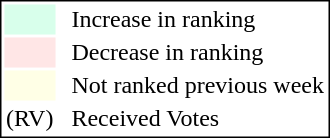<table style="border:1px solid black;">
<tr>
<td style="background:#D8FFEB; width:20px;"></td>
<td> </td>
<td>Increase in ranking</td>
</tr>
<tr>
<td style="background:#FFE6E6; width:20px;"></td>
<td> </td>
<td>Decrease in ranking</td>
</tr>
<tr>
<td style="background:#FFFFE6; width:20px;"></td>
<td> </td>
<td>Not ranked previous week</td>
</tr>
<tr>
<td>(RV)</td>
<td> </td>
<td>Received Votes</td>
</tr>
</table>
